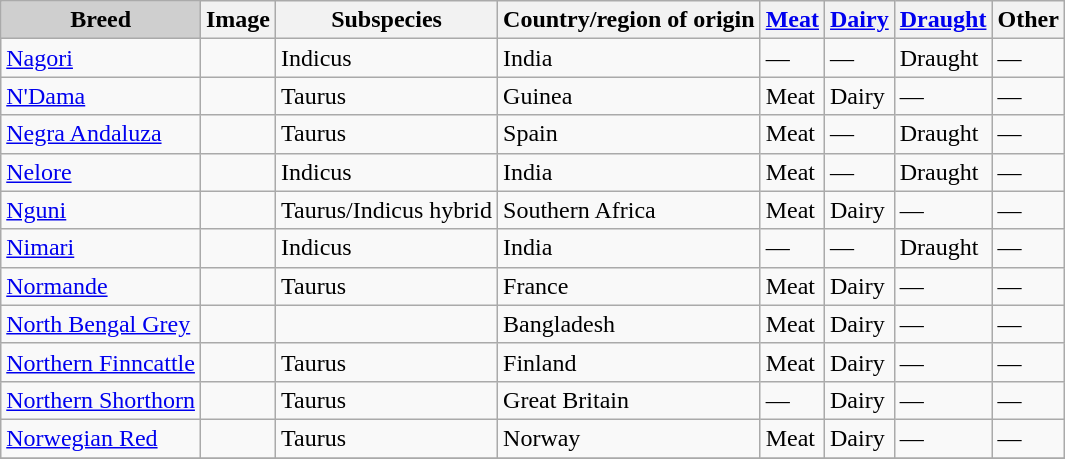<table class="wikitable sortable">
<tr>
<th style="background-color:#cfcfcf;">Breed</th>
<th>Image</th>
<th>Subspecies</th>
<th>Country/region of origin</th>
<th><a href='#'>Meat</a></th>
<th><a href='#'>Dairy</a></th>
<th><a href='#'>Draught</a></th>
<th>Other</th>
</tr>
<tr>
<td><a href='#'>Nagori</a></td>
<td></td>
<td>Indicus</td>
<td>India</td>
<td>—</td>
<td>—</td>
<td>Draught</td>
<td>—</td>
</tr>
<tr>
<td><a href='#'>N'Dama</a></td>
<td></td>
<td>Taurus</td>
<td>Guinea</td>
<td>Meat</td>
<td>Dairy</td>
<td>—</td>
<td>—</td>
</tr>
<tr>
<td><a href='#'>Negra Andaluza</a></td>
<td></td>
<td>Taurus</td>
<td>Spain</td>
<td>Meat</td>
<td>—</td>
<td>Draught</td>
<td>—</td>
</tr>
<tr>
<td><a href='#'>Nelore</a></td>
<td></td>
<td>Indicus</td>
<td>India</td>
<td>Meat</td>
<td>—</td>
<td>Draught</td>
<td>—</td>
</tr>
<tr>
<td><a href='#'>Nguni</a></td>
<td></td>
<td>Taurus/Indicus  hybrid</td>
<td>Southern Africa</td>
<td>Meat</td>
<td>Dairy</td>
<td>—</td>
<td>—</td>
</tr>
<tr>
<td><a href='#'>Nimari</a></td>
<td></td>
<td>Indicus</td>
<td>India</td>
<td>—</td>
<td>—</td>
<td>Draught</td>
<td>—</td>
</tr>
<tr>
<td><a href='#'>Normande</a></td>
<td></td>
<td>Taurus</td>
<td>France</td>
<td>Meat</td>
<td>Dairy</td>
<td>—</td>
<td>—</td>
</tr>
<tr>
<td><a href='#'>North Bengal Grey</a></td>
<td></td>
<td></td>
<td>Bangladesh</td>
<td>Meat</td>
<td>Dairy</td>
<td>—</td>
<td>—</td>
</tr>
<tr>
<td><a href='#'>Northern Finncattle</a></td>
<td></td>
<td>Taurus</td>
<td>Finland</td>
<td>Meat</td>
<td>Dairy</td>
<td>—</td>
<td>—</td>
</tr>
<tr>
<td><a href='#'>Northern Shorthorn</a></td>
<td></td>
<td>Taurus</td>
<td>Great Britain</td>
<td>—</td>
<td>Dairy</td>
<td>—</td>
<td>—</td>
</tr>
<tr>
<td><a href='#'>Norwegian Red</a></td>
<td></td>
<td>Taurus</td>
<td>Norway</td>
<td>Meat</td>
<td>Dairy</td>
<td>—</td>
<td>—</td>
</tr>
<tr class="sortbottom">
</tr>
</table>
